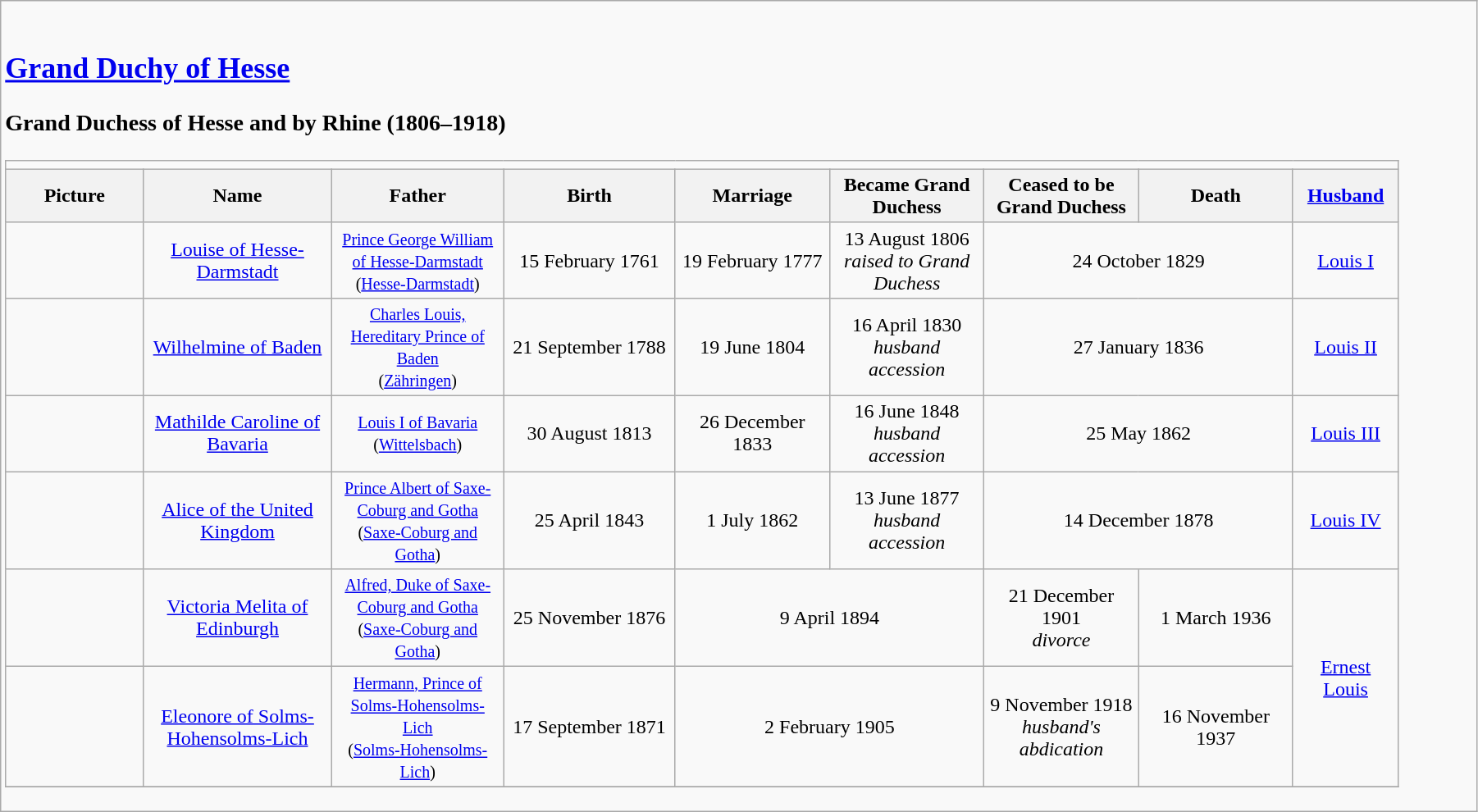<table width=95% class="wikitable">
<tr>
<td colspan="9"><br><h2><a href='#'>Grand Duchy of Hesse</a></h2><h3>Grand Duchess of Hesse and by Rhine (1806–1918)</h3><table width=95% class="wikitable">
<tr>
<td colspan="9"></td>
</tr>
<tr>
<th width = "8%">Picture</th>
<th width = "11%">Name</th>
<th width = "10%">Father</th>
<th width = "10%">Birth</th>
<th width = "9%">Marriage</th>
<th width = "9%">Became Grand Duchess</th>
<th width = "9%">Ceased to be Grand Duchess</th>
<th width = "9%">Death</th>
<th width = "6%"><a href='#'>Husband</a></th>
</tr>
<tr>
<td align="center"></td>
<td align="center"><a href='#'>Louise of Hesse-Darmstadt</a></td>
<td align="center"><small><a href='#'>Prince George William of Hesse-Darmstadt</a><br>(<a href='#'>Hesse-Darmstadt</a>)</small></td>
<td align="center">15 February 1761</td>
<td align="center">19 February 1777</td>
<td align="center">13 August 1806<br><em>raised to Grand Duchess</em></td>
<td align="center" colspan="2">24 October 1829</td>
<td align="center"><a href='#'>Louis I</a></td>
</tr>
<tr>
<td align="center"></td>
<td align="center"><a href='#'>Wilhelmine of Baden</a></td>
<td align="center"><small><a href='#'>Charles Louis, Hereditary Prince of Baden</a><br>(<a href='#'>Zähringen</a>)</small></td>
<td align="center">21 September 1788</td>
<td align="center">19 June 1804</td>
<td align="center">16 April 1830<br><em>husband accession</em></td>
<td align="center" colspan="2">27 January 1836</td>
<td align="center"><a href='#'>Louis II</a></td>
</tr>
<tr>
<td align="center"></td>
<td align="center"><a href='#'>Mathilde Caroline of Bavaria</a></td>
<td align="center"><small><a href='#'>Louis I of Bavaria</a><br>(<a href='#'>Wittelsbach</a>)</small></td>
<td align="center">30 August 1813</td>
<td align="center">26 December 1833</td>
<td align="center">16 June 1848<br><em>husband accession</em></td>
<td align="center" colspan="2">25 May 1862</td>
<td align="center"><a href='#'>Louis III</a></td>
</tr>
<tr>
<td align="center"></td>
<td align="center"><a href='#'>Alice of the United Kingdom</a></td>
<td align="center"><small><a href='#'>Prince Albert of Saxe-Coburg and Gotha</a><br>(<a href='#'>Saxe-Coburg and Gotha</a>)</small></td>
<td align="center">25 April 1843</td>
<td align="center">1 July 1862</td>
<td align="center">13 June 1877<br><em>husband accession</em></td>
<td align="center" colspan="2">14 December 1878</td>
<td align="center"><a href='#'>Louis IV</a></td>
</tr>
<tr>
<td align="center"></td>
<td align="center"><a href='#'>Victoria Melita of Edinburgh</a></td>
<td align="center"><small><a href='#'>Alfred, Duke of Saxe-Coburg and Gotha</a><br>(<a href='#'>Saxe-Coburg and Gotha</a>)</small></td>
<td align="center">25 November 1876</td>
<td align="center" colspan="2">9 April 1894</td>
<td align="center">21 December 1901<br><em>divorce</em></td>
<td align="center">1 March 1936</td>
<td align="center" rowspan="2"><a href='#'>Ernest Louis</a></td>
</tr>
<tr>
<td align="center"></td>
<td align="center"><a href='#'>Eleonore of Solms-Hohensolms-Lich</a></td>
<td align="center"><small><a href='#'>Hermann, Prince of Solms-Hohensolms-Lich</a><br>(<a href='#'>Solms-Hohensolms-Lich</a>)</small></td>
<td align="center">17 September 1871</td>
<td align="center" colspan="2">2 February 1905</td>
<td align="center">9 November 1918<br><em>husband's abdication</em></td>
<td align="center">16 November 1937</td>
</tr>
<tr>
</tr>
</table>
</td>
</tr>
</table>
